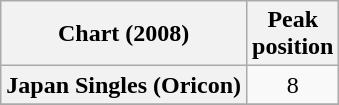<table class="wikitable plainrowheaders">
<tr>
<th>Chart (2008)</th>
<th>Peak<br>position</th>
</tr>
<tr>
<th scope="row">Japan Singles (Oricon)</th>
<td style="text-align:center;">8</td>
</tr>
<tr>
</tr>
</table>
